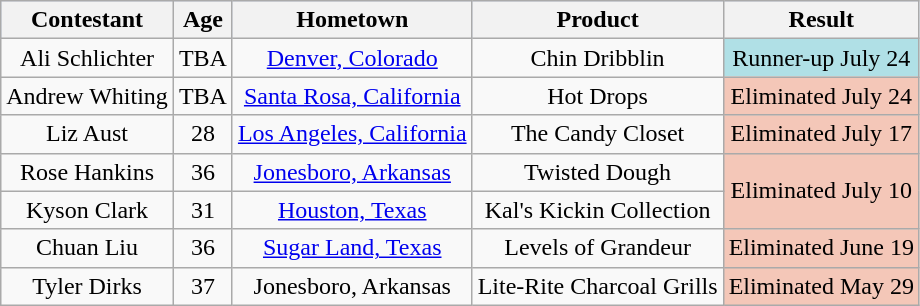<table class="wikitable sortable plainrowheaders" style="text-align:center">
<tr style="background:#C1D8FF;">
<th>Contestant</th>
<th>Age</th>
<th>Hometown</th>
<th class="wikitable unsortable">Product</th>
<th>Result</th>
</tr>
<tr>
<td>Ali Schlichter</td>
<td>TBA</td>
<td><a href='#'>Denver, Colorado</a></td>
<td>Chin Dribblin</td>
<td style="background:#B0E0E6; text-align:center;">Runner-up July 24</td>
</tr>
<tr>
<td>Andrew Whiting</td>
<td>TBA</td>
<td><a href='#'>Santa Rosa, California</a></td>
<td>Hot Drops</td>
<td style="background:#f4c7b8; text-align:center;">Eliminated July 24</td>
</tr>
<tr>
<td>Liz Aust</td>
<td>28</td>
<td><a href='#'>Los Angeles, California</a></td>
<td>The Candy Closet</td>
<td style="background:#f4c7b8; text-align:center;">Eliminated July 17</td>
</tr>
<tr>
<td>Rose Hankins</td>
<td>36</td>
<td><a href='#'>Jonesboro, Arkansas</a></td>
<td>Twisted Dough</td>
<td rowspan="2" style="background:#f4c7b8; text-align:center;">Eliminated July 10</td>
</tr>
<tr>
<td>Kyson Clark</td>
<td>31</td>
<td><a href='#'>Houston, Texas</a></td>
<td>Kal's Kickin Collection</td>
</tr>
<tr>
<td>Chuan Liu</td>
<td>36</td>
<td><a href='#'>Sugar Land, Texas</a></td>
<td>Levels of Grandeur</td>
<td style="background:#f4c7b8; text-align:center;">Eliminated June 19</td>
</tr>
<tr>
<td>Tyler Dirks</td>
<td>37</td>
<td>Jonesboro, Arkansas</td>
<td>Lite-Rite Charcoal Grills</td>
<td style="background:#f4c7b8; text-align:center;">Eliminated May 29</td>
</tr>
</table>
